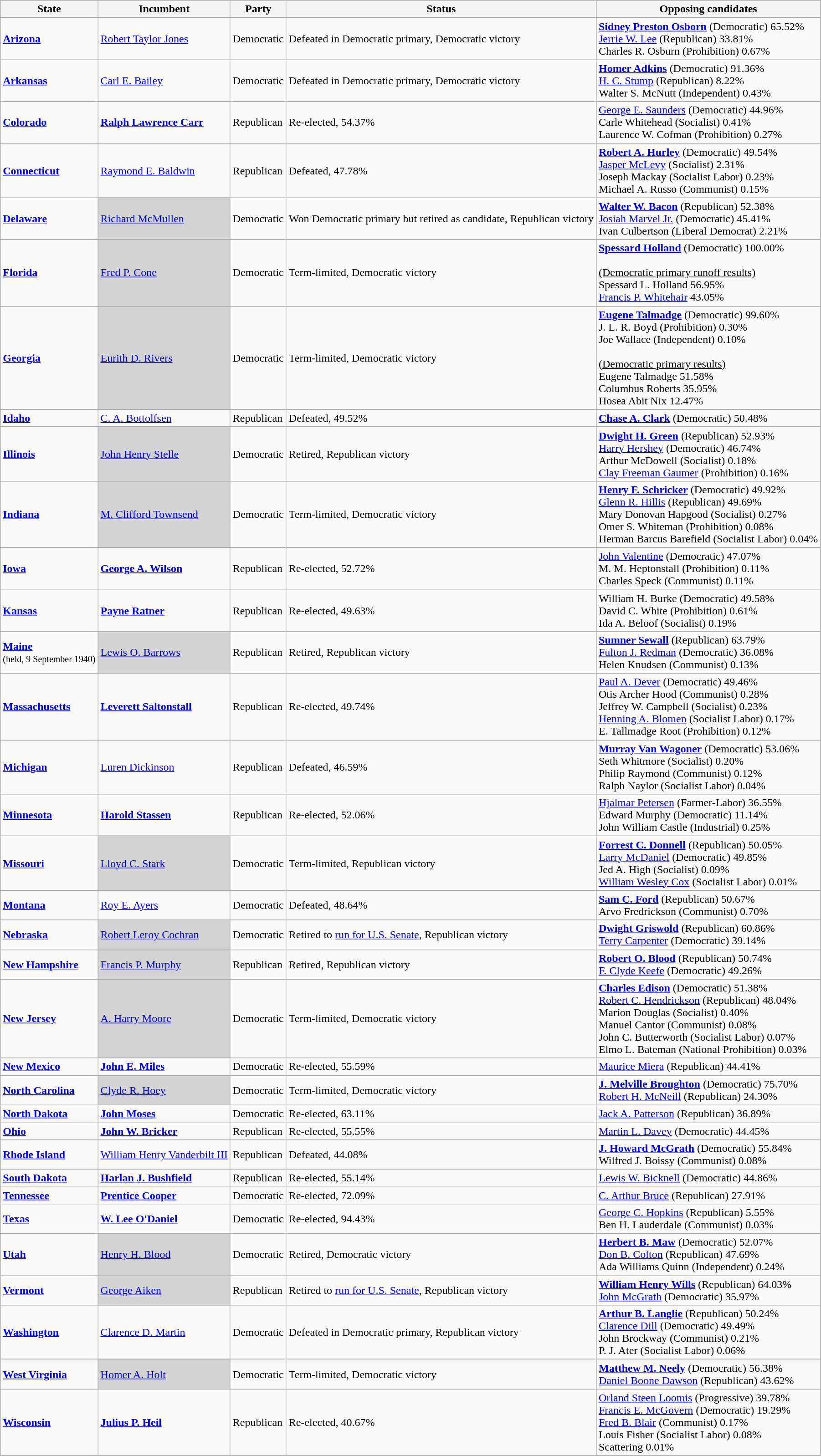<table class="wikitable">
<tr>
<th>State</th>
<th>Incumbent</th>
<th>Party</th>
<th>Status</th>
<th>Opposing candidates</th>
</tr>
<tr>
<td><strong><a href='#'>Arizona</a></strong></td>
<td><a href='#'>Robert Taylor Jones</a></td>
<td>Democratic</td>
<td>Defeated in Democratic primary, Democratic victory</td>
<td><strong><a href='#'>Sidney Preston Osborn</a></strong> (Democratic) 65.52%<br><a href='#'>Jerrie W. Lee</a> (Republican) 33.81%<br>Charles R. Osburn (Prohibition) 0.67%<br></td>
</tr>
<tr>
<td><strong><a href='#'>Arkansas</a></strong></td>
<td><a href='#'>Carl E. Bailey</a></td>
<td>Democratic</td>
<td>Defeated in Democratic primary, Democratic victory</td>
<td><strong><a href='#'>Homer Adkins</a></strong> (Democratic) 91.36%<br><a href='#'>H. C. Stump</a> (Republican) 8.22%<br>Walter S. McNutt (Independent) 0.43%<br></td>
</tr>
<tr>
<td><strong><a href='#'>Colorado</a></strong></td>
<td><strong><a href='#'>Ralph Lawrence Carr</a></strong></td>
<td>Republican</td>
<td>Re-elected, 54.37%</td>
<td><a href='#'>George E. Saunders</a> (Democratic) 44.96%<br>Carle Whitehead (Socialist) 0.41%<br>Laurence W. Cofman (Prohibition) 0.27%<br></td>
</tr>
<tr>
<td><strong><a href='#'>Connecticut</a></strong></td>
<td><a href='#'>Raymond E. Baldwin</a></td>
<td>Republican</td>
<td>Defeated, 47.78%</td>
<td><strong><a href='#'>Robert A. Hurley</a></strong> (Democratic) 49.54%<br><a href='#'>Jasper McLevy</a> (Socialist) 2.31%<br>Joseph Mackay (Socialist Labor) 0.23%<br>Michael A. Russo (Communist) 0.15%<br></td>
</tr>
<tr>
<td><strong><a href='#'>Delaware</a></strong></td>
<td bgcolor="lightgrey"><a href='#'>Richard McMullen</a></td>
<td>Democratic</td>
<td>Won Democratic primary but retired as candidate, Republican victory</td>
<td><strong><a href='#'>Walter W. Bacon</a></strong> (Republican) 52.38%<br><a href='#'>Josiah Marvel Jr.</a> (Democratic) 45.41%<br>Ivan Culbertson (Liberal Democrat) 2.21%<br></td>
</tr>
<tr>
<td><strong><a href='#'>Florida</a></strong></td>
<td bgcolor="lightgrey"><a href='#'>Fred P. Cone</a></td>
<td>Democratic</td>
<td>Term-limited, Democratic victory</td>
<td><strong><a href='#'>Spessard Holland</a></strong> (Democratic) 100.00%<br><br><u>(Democratic primary runoff results)</u><br>Spessard L. Holland 56.95%<br><a href='#'>Francis P. Whitehair</a> 43.05%<br></td>
</tr>
<tr>
<td><strong><a href='#'>Georgia</a></strong></td>
<td bgcolor="lightgrey"><a href='#'>Eurith D. Rivers</a></td>
<td>Democratic</td>
<td>Term-limited, Democratic victory</td>
<td><strong><a href='#'>Eugene Talmadge</a></strong> (Democratic) 99.60%<br>J. L. R. Boyd (Prohibition) 0.30%<br>Joe Wallace (Independent) 0.10%<br><br><u>(Democratic primary results)</u><br>Eugene Talmadge 51.58%<br>Columbus Roberts 35.95%<br>Hosea Abit Nix 12.47%<br></td>
</tr>
<tr>
<td><strong><a href='#'>Idaho</a></strong></td>
<td><a href='#'>C. A. Bottolfsen</a></td>
<td>Republican</td>
<td>Defeated, 49.52%</td>
<td><strong><a href='#'>Chase A. Clark</a></strong> (Democratic) 50.48%<br></td>
</tr>
<tr>
<td><strong><a href='#'>Illinois</a></strong></td>
<td bgcolor="lightgrey"><a href='#'>John Henry Stelle</a></td>
<td>Democratic</td>
<td>Retired, Republican victory</td>
<td><strong><a href='#'>Dwight H. Green</a></strong> (Republican) 52.93%<br><a href='#'>Harry Hershey</a> (Democratic) 46.74%<br>Arthur McDowell (Socialist) 0.18%<br><a href='#'>Clay Freeman Gaumer</a> (Prohibition) 0.16%<br></td>
</tr>
<tr>
<td><strong><a href='#'>Indiana</a></strong></td>
<td bgcolor="lightgrey"><a href='#'>M. Clifford Townsend</a></td>
<td>Democratic</td>
<td>Term-limited, Democratic victory</td>
<td><strong><a href='#'>Henry F. Schricker</a></strong> (Democratic) 49.92%<br><a href='#'>Glenn R. Hillis</a> (Republican) 49.69%<br>Mary Donovan Hapgood (Socialist) 0.27%<br>Omer S. Whiteman (Prohibition) 0.08%<br>Herman Barcus Barefield (Socialist Labor) 0.04%<br></td>
</tr>
<tr>
<td><strong><a href='#'>Iowa</a></strong></td>
<td><strong><a href='#'>George A. Wilson</a></strong></td>
<td>Republican</td>
<td>Re-elected, 52.72%</td>
<td><a href='#'>John Valentine</a> (Democratic) 47.07%<br>M. M. Heptonstall (Prohibition) 0.11%<br>Charles Speck (Communist) 0.11%<br></td>
</tr>
<tr>
<td><strong><a href='#'>Kansas</a></strong></td>
<td><strong><a href='#'>Payne Ratner</a></strong></td>
<td>Republican</td>
<td>Re-elected, 49.63%</td>
<td>William H. Burke (Democratic) 49.58%<br>David C. White (Prohibition) 0.61%<br>Ida A. Beloof (Socialist) 0.19%<br></td>
</tr>
<tr>
<td><strong><a href='#'>Maine</a></strong><br><small>(held, 9 September 1940)</small></td>
<td bgcolor="lightgrey"><a href='#'>Lewis O. Barrows</a></td>
<td>Republican</td>
<td>Retired, Republican victory</td>
<td><strong><a href='#'>Sumner Sewall</a></strong> (Republican) 63.79%<br><a href='#'>Fulton J. Redman</a> (Democratic) 36.08%<br>Helen Knudsen (Communist) 0.13%<br></td>
</tr>
<tr>
<td><strong><a href='#'>Massachusetts</a></strong></td>
<td><strong><a href='#'>Leverett Saltonstall</a></strong></td>
<td>Republican</td>
<td>Re-elected, 49.74%</td>
<td><a href='#'>Paul A. Dever</a> (Democratic) 49.46%<br>Otis Archer Hood (Communist) 0.28%<br>Jeffrey W. Campbell (Socialist) 0.23%<br><a href='#'>Henning A. Blomen</a> (Socialist Labor) 0.17%<br>E. Tallmadge Root (Prohibition) 0.12%<br></td>
</tr>
<tr>
<td><strong><a href='#'>Michigan</a></strong></td>
<td><a href='#'>Luren Dickinson</a></td>
<td>Republican</td>
<td>Defeated, 46.59%</td>
<td><strong><a href='#'>Murray Van Wagoner</a></strong> (Democratic) 53.06%<br>Seth Whitmore (Socialist) 0.20%<br>Philip Raymond (Communist) 0.12%<br>Ralph Naylor (Socialist Labor) 0.04%<br></td>
</tr>
<tr>
<td><strong><a href='#'>Minnesota</a></strong></td>
<td><strong><a href='#'>Harold Stassen</a></strong></td>
<td>Republican</td>
<td>Re-elected, 52.06%</td>
<td><a href='#'>Hjalmar Petersen</a> (Farmer-Labor) 36.55%<br>Edward Murphy (Democratic) 11.14%<br>John William Castle (Industrial) 0.25%<br></td>
</tr>
<tr>
<td><strong><a href='#'>Missouri</a></strong></td>
<td bgcolor="lightgrey"><a href='#'>Lloyd C. Stark</a></td>
<td>Democratic</td>
<td>Term-limited, Republican victory</td>
<td><strong><a href='#'>Forrest C. Donnell</a></strong> (Republican) 50.05%<br><a href='#'>Larry McDaniel</a> (Democratic) 49.85%<br>Jed A. High (Socialist) 0.09%<br><a href='#'>William Wesley Cox</a> (Socialist Labor) 0.01%<br></td>
</tr>
<tr>
<td><strong><a href='#'>Montana</a></strong></td>
<td><a href='#'>Roy E. Ayers</a></td>
<td>Democratic</td>
<td>Defeated, 48.64%</td>
<td><strong><a href='#'>Sam C. Ford</a></strong> (Republican) 50.67%<br>Arvo Fredrickson (Communist) 0.70%<br></td>
</tr>
<tr>
<td><strong><a href='#'>Nebraska</a></strong></td>
<td bgcolor="lightgrey"><a href='#'>Robert Leroy Cochran</a></td>
<td>Democratic</td>
<td>Retired to <a href='#'>run for U.S. Senate</a>, Republican victory</td>
<td><strong><a href='#'>Dwight Griswold</a></strong> (Republican) 60.86%<br><a href='#'>Terry Carpenter</a> (Democratic) 39.14%<br></td>
</tr>
<tr>
<td><strong><a href='#'>New Hampshire</a></strong></td>
<td bgcolor="lightgrey"><a href='#'>Francis P. Murphy</a></td>
<td>Republican</td>
<td>Retired, Republican victory</td>
<td><strong><a href='#'>Robert O. Blood</a></strong> (Republican) 50.74%<br><a href='#'>F. Clyde Keefe</a> (Democratic) 49.26%<br></td>
</tr>
<tr>
<td><strong><a href='#'>New Jersey</a></strong></td>
<td bgcolor="lightgrey"><a href='#'>A. Harry Moore</a></td>
<td>Democratic</td>
<td>Term-limited, Democratic victory</td>
<td><strong><a href='#'>Charles Edison</a></strong> (Democratic) 51.38%<br><a href='#'>Robert C. Hendrickson</a> (Republican) 48.04%<br>Marion Douglas (Socialist) 0.40%<br>Manuel Cantor (Communist) 0.08%<br>John C. Butterworth (Socialist Labor) 0.07%<br>Elmo L. Bateman (National Prohibition) 0.03%<br></td>
</tr>
<tr>
<td><strong><a href='#'>New Mexico</a></strong></td>
<td><strong><a href='#'>John E. Miles</a></strong></td>
<td>Democratic</td>
<td>Re-elected, 55.59%</td>
<td><a href='#'>Maurice Miera</a> (Republican) 44.41%<br></td>
</tr>
<tr>
<td><strong><a href='#'>North Carolina</a></strong></td>
<td bgcolor="lightgrey"><a href='#'>Clyde R. Hoey</a></td>
<td>Democratic</td>
<td>Term-limited, Democratic victory</td>
<td><strong><a href='#'>J. Melville Broughton</a></strong> (Democratic) 75.70%<br><a href='#'>Robert H. McNeill</a> (Republican) 24.30%<br></td>
</tr>
<tr>
<td><strong><a href='#'>North Dakota</a></strong></td>
<td><strong><a href='#'>John Moses</a></strong></td>
<td>Democratic</td>
<td>Re-elected, 63.11%</td>
<td><a href='#'>Jack A. Patterson</a> (Republican) 36.89%<br></td>
</tr>
<tr>
<td><strong><a href='#'>Ohio</a></strong></td>
<td><strong><a href='#'>John W. Bricker</a></strong></td>
<td>Republican</td>
<td>Re-elected, 55.55%</td>
<td><a href='#'>Martin L. Davey</a> (Democratic) 44.45%<br></td>
</tr>
<tr>
<td><strong><a href='#'>Rhode Island</a></strong></td>
<td><a href='#'>William Henry Vanderbilt III</a></td>
<td>Republican</td>
<td>Defeated, 44.08%</td>
<td><strong><a href='#'>J. Howard McGrath</a></strong> (Democratic) 55.84%<br>Wilfred J. Boissy (Communist) 0.08%<br></td>
</tr>
<tr>
<td><strong><a href='#'>South Dakota</a></strong></td>
<td><strong><a href='#'>Harlan J. Bushfield</a></strong></td>
<td>Republican</td>
<td>Re-elected, 55.14%</td>
<td><a href='#'>Lewis W. Bicknell</a> (Democratic) 44.86%<br></td>
</tr>
<tr>
<td><strong><a href='#'>Tennessee</a></strong></td>
<td><strong><a href='#'>Prentice Cooper</a></strong></td>
<td>Democratic</td>
<td>Re-elected, 72.09%</td>
<td><a href='#'>C. Arthur Bruce</a> (Republican) 27.91%<br></td>
</tr>
<tr>
<td><strong><a href='#'>Texas</a></strong></td>
<td><strong><a href='#'>W. Lee O'Daniel</a></strong></td>
<td>Democratic</td>
<td>Re-elected, 94.43%</td>
<td><a href='#'>George C. Hopkins</a> (Republican) 5.55%<br>Ben H. Lauderdale (Communist) 0.03%<br></td>
</tr>
<tr>
<td><strong><a href='#'>Utah</a></strong></td>
<td bgcolor="lightgrey"><a href='#'>Henry H. Blood</a></td>
<td>Democratic</td>
<td>Retired, Democratic victory</td>
<td><strong><a href='#'>Herbert B. Maw</a></strong> (Democratic) 52.07%<br><a href='#'>Don B. Colton</a> (Republican) 47.69%<br>Ada Williams Quinn (Independent) 0.24%<br></td>
</tr>
<tr>
<td><strong><a href='#'>Vermont</a></strong></td>
<td bgcolor="lightgrey"><a href='#'>George Aiken</a></td>
<td>Republican</td>
<td>Retired to <a href='#'>run for U.S. Senate</a>, Republican victory</td>
<td><strong><a href='#'>William Henry Wills</a></strong> (Republican) 64.03%<br><a href='#'>John McGrath</a> (Democratic) 35.97%<br></td>
</tr>
<tr>
<td><strong><a href='#'>Washington</a></strong></td>
<td><a href='#'>Clarence D. Martin</a></td>
<td>Democratic</td>
<td>Defeated in Democratic primary, Republican victory</td>
<td><strong><a href='#'>Arthur B. Langlie</a></strong> (Republican) 50.24%<br><a href='#'>Clarence Dill</a> (Democratic) 49.49%<br>John Brockway (Communist) 0.21%<br>P. J. Ater (Socialist Labor) 0.06%<br></td>
</tr>
<tr>
<td><strong><a href='#'>West Virginia</a></strong></td>
<td bgcolor="lightgrey"><a href='#'>Homer A. Holt</a></td>
<td>Democratic</td>
<td>Term-limited, Democratic victory</td>
<td><strong><a href='#'>Matthew M. Neely</a></strong> (Democratic) 56.38%<br><a href='#'>Daniel Boone Dawson</a> (Republican) 43.62%<br></td>
</tr>
<tr>
<td><strong><a href='#'>Wisconsin</a></strong></td>
<td><strong><a href='#'>Julius P. Heil</a></strong></td>
<td>Republican</td>
<td>Re-elected, 40.67%</td>
<td><a href='#'>Orland Steen Loomis</a> (Progressive) 39.78%<br><a href='#'>Francis E. McGovern</a> (Democratic) 19.29%<br><a href='#'>Fred B. Blair</a> (Communist) 0.17%<br>Louis Fisher (Socialist Labor) 0.08%<br>Scattering 0.01%<br></td>
</tr>
</table>
